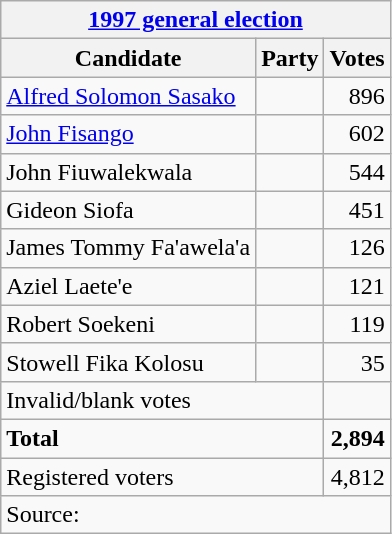<table class=wikitable style=text-align:left>
<tr>
<th colspan=3><a href='#'>1997 general election</a></th>
</tr>
<tr>
<th>Candidate</th>
<th>Party</th>
<th>Votes</th>
</tr>
<tr>
<td><a href='#'>Alfred Solomon Sasako</a></td>
<td></td>
<td align=right>896</td>
</tr>
<tr>
<td><a href='#'>John Fisango</a></td>
<td></td>
<td align=right>602</td>
</tr>
<tr>
<td>John Fiuwalekwala</td>
<td></td>
<td align=right>544</td>
</tr>
<tr>
<td>Gideon Siofa</td>
<td></td>
<td align=right>451</td>
</tr>
<tr>
<td>James Tommy Fa'awela'a</td>
<td></td>
<td align=right>126</td>
</tr>
<tr>
<td>Aziel Laete'e</td>
<td></td>
<td align=right>121</td>
</tr>
<tr>
<td>Robert Soekeni</td>
<td></td>
<td align=right>119</td>
</tr>
<tr>
<td>Stowell Fika Kolosu</td>
<td></td>
<td align=right>35</td>
</tr>
<tr>
<td colspan=2>Invalid/blank votes</td>
<td></td>
</tr>
<tr>
<td colspan=2><strong>Total</strong></td>
<td align=right><strong>2,894</strong></td>
</tr>
<tr>
<td colspan=2>Registered voters</td>
<td align=right>4,812</td>
</tr>
<tr>
<td colspan=3>Source: </td>
</tr>
</table>
